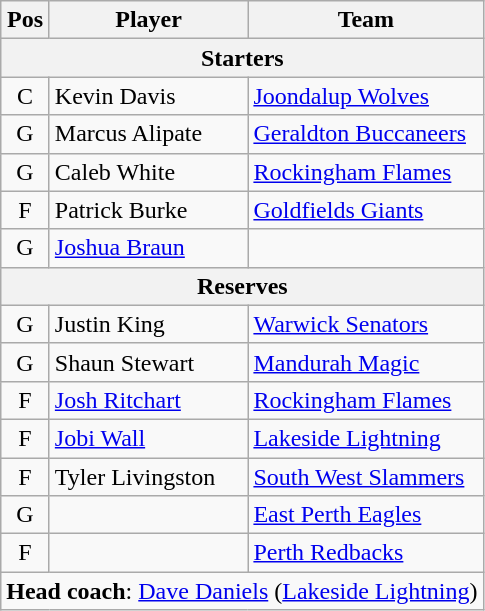<table class="wikitable" style="text-align:center">
<tr>
<th scope="col" width="25px">Pos</th>
<th scope="col" width="125px">Player</th>
<th scope="col" width="150px">Team</th>
</tr>
<tr>
<th scope="col" colspan="3">Starters</th>
</tr>
<tr>
<td>C</td>
<td style="text-align:left"> Kevin Davis</td>
<td style="text-align:left"><a href='#'>Joondalup Wolves</a></td>
</tr>
<tr>
<td>G</td>
<td style="text-align:left"> Marcus Alipate</td>
<td style="text-align:left"><a href='#'>Geraldton Buccaneers</a></td>
</tr>
<tr>
<td>G</td>
<td style="text-align:left"> Caleb White</td>
<td style="text-align:left"><a href='#'>Rockingham Flames</a></td>
</tr>
<tr>
<td>F</td>
<td style="text-align:left"> Patrick Burke</td>
<td style="text-align:left"><a href='#'>Goldfields Giants</a></td>
</tr>
<tr>
<td>G</td>
<td style="text-align:left"> <a href='#'>Joshua Braun</a></td>
<td style="text-align:left"></td>
</tr>
<tr>
<th scope="col" colspan="3">Reserves</th>
</tr>
<tr>
<td>G</td>
<td style="text-align:left"> Justin King</td>
<td style="text-align:left"><a href='#'>Warwick Senators</a></td>
</tr>
<tr>
<td>G</td>
<td style="text-align:left"> Shaun Stewart</td>
<td style="text-align:left"><a href='#'>Mandurah Magic</a></td>
</tr>
<tr>
<td>F</td>
<td style="text-align:left"> <a href='#'>Josh Ritchart</a></td>
<td style="text-align:left"><a href='#'>Rockingham Flames</a></td>
</tr>
<tr>
<td>F</td>
<td style="text-align:left"> <a href='#'>Jobi Wall</a></td>
<td style="text-align:left"><a href='#'>Lakeside Lightning</a></td>
</tr>
<tr>
<td>F</td>
<td style="text-align:left"> Tyler Livingston</td>
<td style="text-align:left"><a href='#'>South West Slammers</a></td>
</tr>
<tr>
<td>G</td>
<td style="text-align:left"></td>
<td style="text-align:left"><a href='#'>East Perth Eagles</a></td>
</tr>
<tr>
<td>F</td>
<td style="text-align:left"></td>
<td style="text-align:left"><a href='#'>Perth Redbacks</a></td>
</tr>
<tr>
<td style="text-align:left" colspan="3"><strong>Head coach</strong>:  <a href='#'>Dave Daniels</a> (<a href='#'>Lakeside Lightning</a>)</td>
</tr>
</table>
